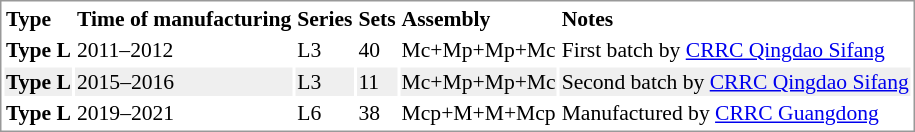<table border="0" style="border: 1px solid #999; background-color:white; text-align:left;font-size:90%">
<tr>
<th>Type</th>
<th>Time of manufacturing</th>
<th>Series</th>
<th>Sets</th>
<th>Assembly</th>
<th>Notes</th>
</tr>
<tr>
<td><strong>Type L</strong></td>
<td>2011–2012</td>
<td>L3</td>
<td>40</td>
<td>Mc+Mp+Mp+Mc</td>
<td>First batch by <a href='#'>CRRC Qingdao Sifang</a></td>
</tr>
<tr bgcolor="#efefef">
<td><strong>Type L</strong></td>
<td>2015–2016</td>
<td>L3</td>
<td>11</td>
<td>Mc+Mp+Mp+Mc</td>
<td>Second batch by <a href='#'>CRRC Qingdao Sifang</a></td>
</tr>
<tr>
<td><strong>Type L</strong></td>
<td>2019–2021</td>
<td>L6</td>
<td>38</td>
<td>Mcp+M+M+Mcp</td>
<td>Manufactured by <a href='#'>CRRC Guangdong</a></td>
</tr>
</table>
